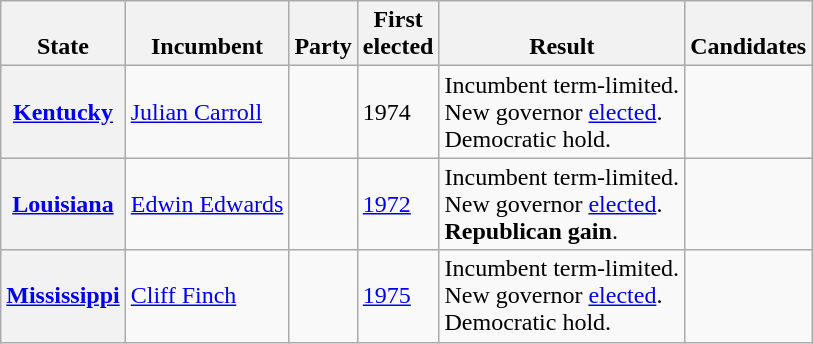<table class="wikitable sortable">
<tr valign=bottom>
<th>State</th>
<th>Incumbent</th>
<th>Party</th>
<th>First<br>elected</th>
<th>Result</th>
<th>Candidates</th>
</tr>
<tr>
<th><a href='#'>Kentucky</a></th>
<td><a href='#'>Julian Carroll</a></td>
<td></td>
<td>1974</td>
<td>Incumbent term-limited. <br> New governor <a href='#'>elected</a>. <br> Democratic hold.</td>
<td nowrap></td>
</tr>
<tr>
<th><a href='#'>Louisiana</a></th>
<td><a href='#'>Edwin Edwards</a></td>
<td></td>
<td><a href='#'>1972</a></td>
<td>Incumbent term-limited. <br> New governor <a href='#'>elected</a>. <br> <strong>Republican gain</strong>.</td>
<td nowrap></td>
</tr>
<tr>
<th><a href='#'>Mississippi</a></th>
<td><a href='#'>Cliff Finch</a></td>
<td></td>
<td><a href='#'>1975</a></td>
<td>Incumbent term-limited. <br> New governor <a href='#'>elected</a>. <br> Democratic hold.</td>
<td nowrap></td>
</tr>
</table>
